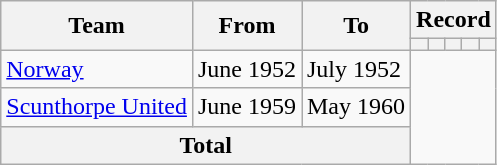<table class=wikitable style="text-align: center">
<tr>
<th rowspan=2>Team</th>
<th rowspan=2>From</th>
<th rowspan=2>To</th>
<th colspan=5>Record</th>
</tr>
<tr>
<th></th>
<th></th>
<th></th>
<th></th>
<th></th>
</tr>
<tr>
<td align=left><a href='#'>Norway</a></td>
<td align=left>June 1952</td>
<td align=left>July 1952<br></td>
</tr>
<tr>
<td align=left><a href='#'>Scunthorpe United</a></td>
<td align=left>June 1959</td>
<td align=left>May 1960<br></td>
</tr>
<tr>
<th colspan=3>Total<br></th>
</tr>
</table>
